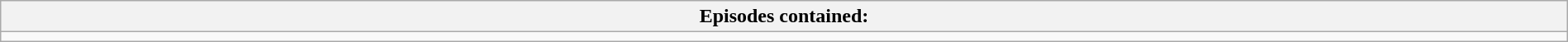<table class="wikitable" style="text-align:center; width:100%;">
<tr>
<th style="width:40%;">Episodes contained:</th>
</tr>
<tr>
<td></td>
</tr>
</table>
